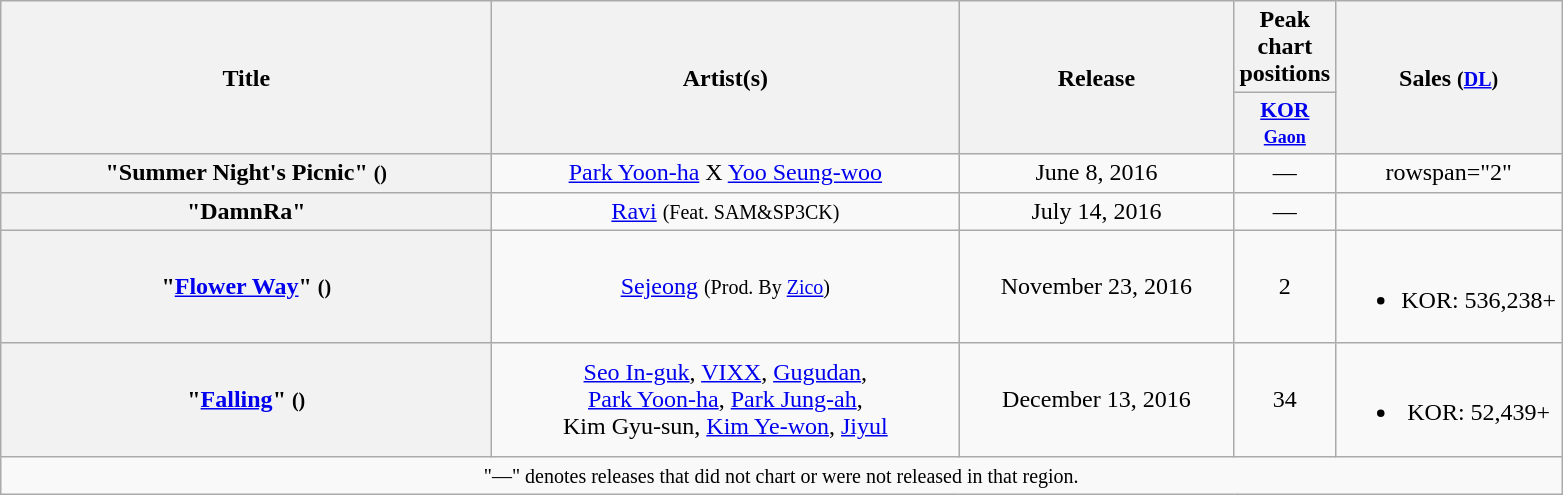<table class="wikitable plainrowheaders" style="text-align:center;">
<tr>
<th scope="col" rowspan=2 style="width:20em;">Title</th>
<th scope="col" rowspan=2 style="width:19em;">Artist(s)</th>
<th scope="col" rowspan=2 style="width:11em;">Release</th>
<th colspan="1" scope="col">Peak chart positions</th>
<th scope="col" rowspan=2>Sales <small>(<a href='#'>DL</a>)</small></th>
</tr>
<tr>
<th scope="col" style="width:3em;font-size:90%;"><a href='#'>KOR<br><small>Gaon</small></a><br></th>
</tr>
<tr>
<th scope=row>"Summer Night's Picnic" <small>()</small></th>
<td><a href='#'>Park Yoon-ha</a> X <a href='#'>Yoo Seung-woo</a></td>
<td align=center>June 8, 2016</td>
<td>—</td>
<td>rowspan="2" </td>
</tr>
<tr>
<th scope=row>"DamnRa"</th>
<td><a href='#'>Ravi</a> <small>(Feat. SAM&SP3CK)</small></td>
<td align=center>July 14, 2016</td>
<td>—</td>
</tr>
<tr>
<th scope=row>"<a href='#'>Flower Way</a>" <small>()</small></th>
<td><a href='#'>Sejeong</a> <small>(Prod. By <a href='#'>Zico</a>)</small></td>
<td align=center>November 23, 2016</td>
<td>2</td>
<td><br><ul><li>KOR: 536,238+</li></ul></td>
</tr>
<tr>
<th scope=row>"<a href='#'>Falling</a>" <small>()</small></th>
<td><a href='#'>Seo In-guk</a>, <a href='#'>VIXX</a>, <a href='#'>Gugudan</a>,<br><a href='#'>Park Yoon-ha</a>,  <a href='#'>Park Jung-ah</a>,<br>  Kim Gyu-sun, <a href='#'>Kim Ye-won</a>, <a href='#'>Jiyul</a></td>
<td align=center>December 13, 2016</td>
<td>34</td>
<td><br><ul><li>KOR: 52,439+</li></ul></td>
</tr>
<tr>
<td colspan="7" align="center"><small>"—" denotes releases that did not chart or were not released in that region.</small></td>
</tr>
</table>
